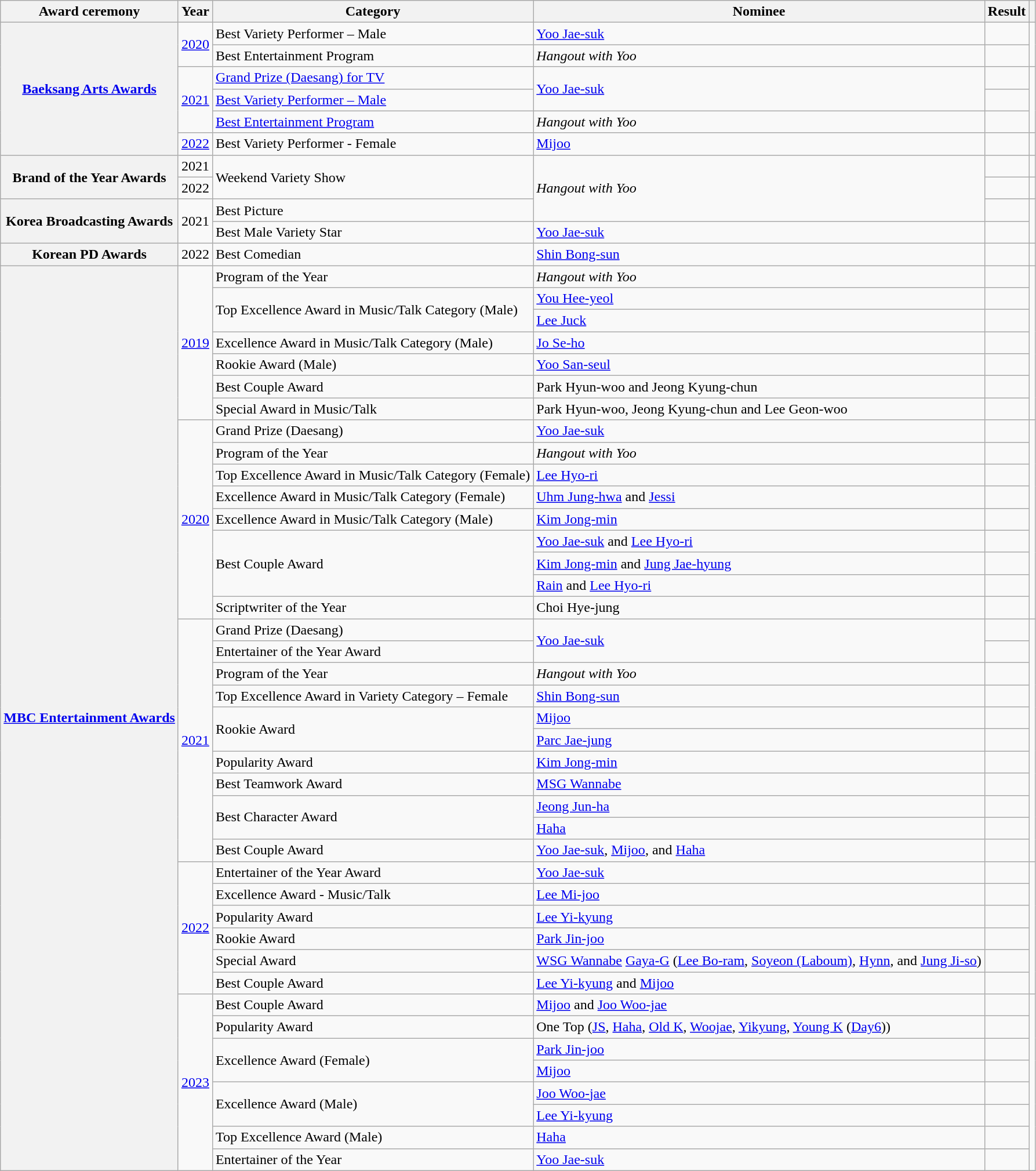<table class="wikitable plainrowheaders sortable">
<tr>
<th scope="col">Award ceremony</th>
<th scope="col">Year</th>
<th scope="col">Category</th>
<th scope="col">Nominee</th>
<th scope="col">Result</th>
<th scope="col" class="unsortable"></th>
</tr>
<tr>
<th rowspan="6" scope="row"><a href='#'>Baeksang Arts Awards</a></th>
<td rowspan=2><a href='#'>2020</a></td>
<td>Best Variety Performer – Male</td>
<td><a href='#'>Yoo Jae-suk</a></td>
<td></td>
<td rowspan=2></td>
</tr>
<tr>
<td>Best Entertainment Program</td>
<td><em>Hangout with Yoo</em></td>
<td></td>
</tr>
<tr>
<td rowspan=3><a href='#'>2021</a></td>
<td><a href='#'>Grand Prize (Daesang) for TV</a></td>
<td rowspan=2><a href='#'>Yoo Jae-suk</a></td>
<td></td>
<td rowspan=3></td>
</tr>
<tr>
<td><a href='#'>Best Variety Performer – Male</a></td>
<td></td>
</tr>
<tr>
<td><a href='#'>Best Entertainment Program</a></td>
<td><em>Hangout with Yoo</em></td>
<td></td>
</tr>
<tr>
<td><a href='#'>2022</a></td>
<td>Best Variety Performer - Female</td>
<td><a href='#'>Mijoo</a></td>
<td></td>
<td></td>
</tr>
<tr>
<th rowspan="2" scope="row">Brand of the Year Awards</th>
<td>2021</td>
<td rowspan="2">Weekend Variety Show</td>
<td rowspan="3"><em>Hangout with Yoo</em></td>
<td></td>
<td></td>
</tr>
<tr>
<td>2022</td>
<td></td>
<td></td>
</tr>
<tr>
<th scope="row" rowspan=2>Korea Broadcasting Awards</th>
<td rowspan="2">2021</td>
<td>Best Picture</td>
<td></td>
<td rowspan=2></td>
</tr>
<tr>
<td>Best Male Variety Star</td>
<td><a href='#'>Yoo Jae-suk</a></td>
<td></td>
</tr>
<tr>
<th scope="row">Korean PD Awards</th>
<td>2022</td>
<td>Best Comedian</td>
<td><a href='#'>Shin Bong-sun</a></td>
<td></td>
<td></td>
</tr>
<tr>
<th rowspan="41" scope="row"><a href='#'>MBC Entertainment Awards</a></th>
<td rowspan=7><a href='#'>2019</a></td>
<td>Program of the Year</td>
<td><em>Hangout with Yoo</em></td>
<td></td>
<td rowspan=7></td>
</tr>
<tr>
<td rowspan=2>Top Excellence Award in Music/Talk Category (Male)</td>
<td><a href='#'>You Hee-yeol</a></td>
<td></td>
</tr>
<tr>
<td><a href='#'>Lee Juck</a></td>
<td></td>
</tr>
<tr>
<td>Excellence Award in Music/Talk Category (Male)</td>
<td><a href='#'>Jo Se-ho</a></td>
<td></td>
</tr>
<tr>
<td>Rookie Award (Male)</td>
<td><a href='#'>Yoo San-seul</a></td>
<td></td>
</tr>
<tr>
<td>Best Couple Award</td>
<td>Park Hyun-woo and Jeong Kyung-chun</td>
<td></td>
</tr>
<tr>
<td>Special Award in Music/Talk</td>
<td>Park Hyun-woo, Jeong Kyung-chun and Lee Geon-woo</td>
<td></td>
</tr>
<tr>
<td rowspan=9><a href='#'>2020</a></td>
<td>Grand Prize (Daesang)</td>
<td><a href='#'>Yoo Jae-suk</a></td>
<td></td>
<td rowspan=9></td>
</tr>
<tr>
<td>Program of the Year</td>
<td><em>Hangout with Yoo</em></td>
<td></td>
</tr>
<tr>
<td>Top Excellence Award in Music/Talk Category (Female)</td>
<td><a href='#'>Lee Hyo-ri</a></td>
<td></td>
</tr>
<tr>
<td>Excellence Award in Music/Talk Category (Female)</td>
<td><a href='#'>Uhm Jung-hwa</a> and <a href='#'>Jessi</a></td>
<td></td>
</tr>
<tr>
<td>Excellence Award in Music/Talk Category (Male)</td>
<td><a href='#'>Kim Jong-min</a></td>
<td></td>
</tr>
<tr>
<td rowspan=3>Best Couple Award</td>
<td><a href='#'>Yoo Jae-suk</a> and <a href='#'>Lee Hyo-ri</a></td>
<td></td>
</tr>
<tr>
<td><a href='#'>Kim Jong-min</a> and <a href='#'>Jung Jae-hyung</a></td>
<td></td>
</tr>
<tr>
<td><a href='#'>Rain</a> and <a href='#'>Lee Hyo-ri</a></td>
<td></td>
</tr>
<tr>
<td>Scriptwriter of the Year</td>
<td>Choi Hye-jung</td>
<td></td>
</tr>
<tr>
<td rowspan="11"><a href='#'>2021</a></td>
<td>Grand Prize (Daesang)</td>
<td rowspan=2><a href='#'>Yoo Jae-suk</a></td>
<td></td>
<td rowspan="11"></td>
</tr>
<tr>
<td>Entertainer of the Year Award</td>
<td></td>
</tr>
<tr>
<td>Program of the Year</td>
<td><em>Hangout with Yoo</em></td>
<td></td>
</tr>
<tr>
<td>Top Excellence Award in Variety Category – Female</td>
<td><a href='#'>Shin Bong-sun</a></td>
<td></td>
</tr>
<tr>
<td rowspan=2>Rookie Award</td>
<td><a href='#'>Mijoo</a></td>
<td></td>
</tr>
<tr>
<td><a href='#'>Parc Jae-jung</a></td>
<td></td>
</tr>
<tr>
<td>Popularity Award</td>
<td><a href='#'>Kim Jong-min</a></td>
<td></td>
</tr>
<tr>
<td>Best Teamwork Award</td>
<td><a href='#'>MSG Wannabe</a></td>
<td></td>
</tr>
<tr>
<td rowspan=2>Best Character Award</td>
<td><a href='#'>Jeong Jun-ha</a></td>
<td></td>
</tr>
<tr>
<td><a href='#'>Haha</a></td>
<td></td>
</tr>
<tr>
<td>Best Couple Award</td>
<td><a href='#'>Yoo Jae-suk</a>, <a href='#'>Mijoo</a>, and <a href='#'>Haha</a></td>
<td></td>
</tr>
<tr>
<td rowspan="6"><a href='#'>2022</a></td>
<td>Entertainer of the Year Award</td>
<td><a href='#'>Yoo Jae-suk</a></td>
<td></td>
<td rowspan="6"></td>
</tr>
<tr>
<td>Excellence Award - Music/Talk</td>
<td><a href='#'>Lee Mi-joo</a></td>
<td></td>
</tr>
<tr>
<td>Popularity Award</td>
<td><a href='#'>Lee Yi-kyung</a></td>
<td></td>
</tr>
<tr>
<td>Rookie Award</td>
<td><a href='#'>Park Jin-joo</a></td>
<td></td>
</tr>
<tr>
<td>Special Award</td>
<td><a href='#'>WSG Wannabe</a> <a href='#'>Gaya-G</a> (<a href='#'>Lee Bo-ram</a>, <a href='#'>Soyeon (Laboum)</a>, <a href='#'>Hynn</a>, and <a href='#'>Jung Ji-so</a>)</td>
<td></td>
</tr>
<tr>
<td>Best Couple Award</td>
<td><a href='#'>Lee Yi-kyung</a> and <a href='#'>Mijoo</a></td>
<td></td>
</tr>
<tr>
<td rowspan="8"><a href='#'>2023</a></td>
<td>Best Couple Award</td>
<td><a href='#'>Mijoo</a> and <a href='#'>Joo Woo-jae</a></td>
<td></td>
<td rowspan="8" style=text-align:center></td>
</tr>
<tr>
<td>Popularity Award</td>
<td>One Top (<a href='#'>JS</a>, <a href='#'>Haha</a>, <a href='#'>Old K</a>, <a href='#'>Woojae</a>, <a href='#'>Yikyung</a>, <a href='#'>Young K</a> (<a href='#'>Day6</a>))</td>
<td></td>
</tr>
<tr>
<td rowspan=2>Excellence Award (Female)</td>
<td><a href='#'>Park Jin-joo</a></td>
<td></td>
</tr>
<tr>
<td><a href='#'>Mijoo</a></td>
<td></td>
</tr>
<tr>
<td rowspan=2>Excellence Award (Male)</td>
<td><a href='#'>Joo Woo-jae</a></td>
<td></td>
</tr>
<tr>
<td><a href='#'>Lee Yi-kyung</a></td>
<td></td>
</tr>
<tr>
<td>Top Excellence Award (Male)</td>
<td><a href='#'>Haha</a></td>
<td></td>
</tr>
<tr>
<td>Entertainer of the Year</td>
<td><a href='#'>Yoo Jae-suk</a></td>
<td></td>
</tr>
</table>
